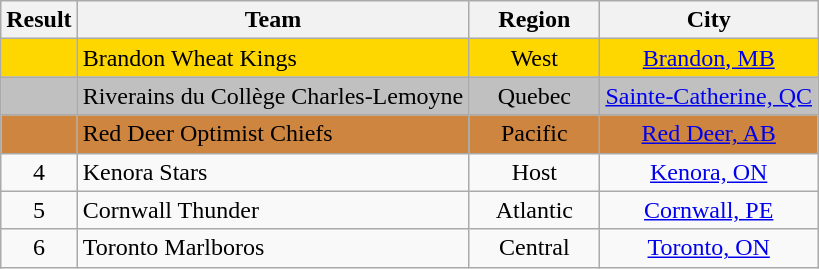<table class="wikitable" style="text-align: center;">
<tr>
<th width=20>Result</th>
<th>Team</th>
<th width=80>Region</th>
<th>City</th>
</tr>
<tr align="center" bgcolor=gold>
<td></td>
<td align="left">Brandon Wheat Kings</td>
<td>West</td>
<td><a href='#'>Brandon, MB</a></td>
</tr>
<tr align="center" bgcolor=silver>
<td></td>
<td align="left">Riverains du Collège Charles-Lemoyne</td>
<td>Quebec</td>
<td><a href='#'>Sainte-Catherine, QC</a></td>
</tr>
<tr align="center" bgcolor=peru>
<td></td>
<td align="left">Red Deer Optimist Chiefs</td>
<td>Pacific</td>
<td><a href='#'>Red Deer, AB</a></td>
</tr>
<tr>
<td>4</td>
<td align="left">Kenora Stars</td>
<td>Host</td>
<td><a href='#'>Kenora, ON</a></td>
</tr>
<tr>
<td>5</td>
<td align="left">Cornwall Thunder</td>
<td>Atlantic</td>
<td><a href='#'>Cornwall, PE</a></td>
</tr>
<tr>
<td>6</td>
<td align="left">Toronto Marlboros</td>
<td>Central</td>
<td><a href='#'>Toronto, ON</a></td>
</tr>
</table>
